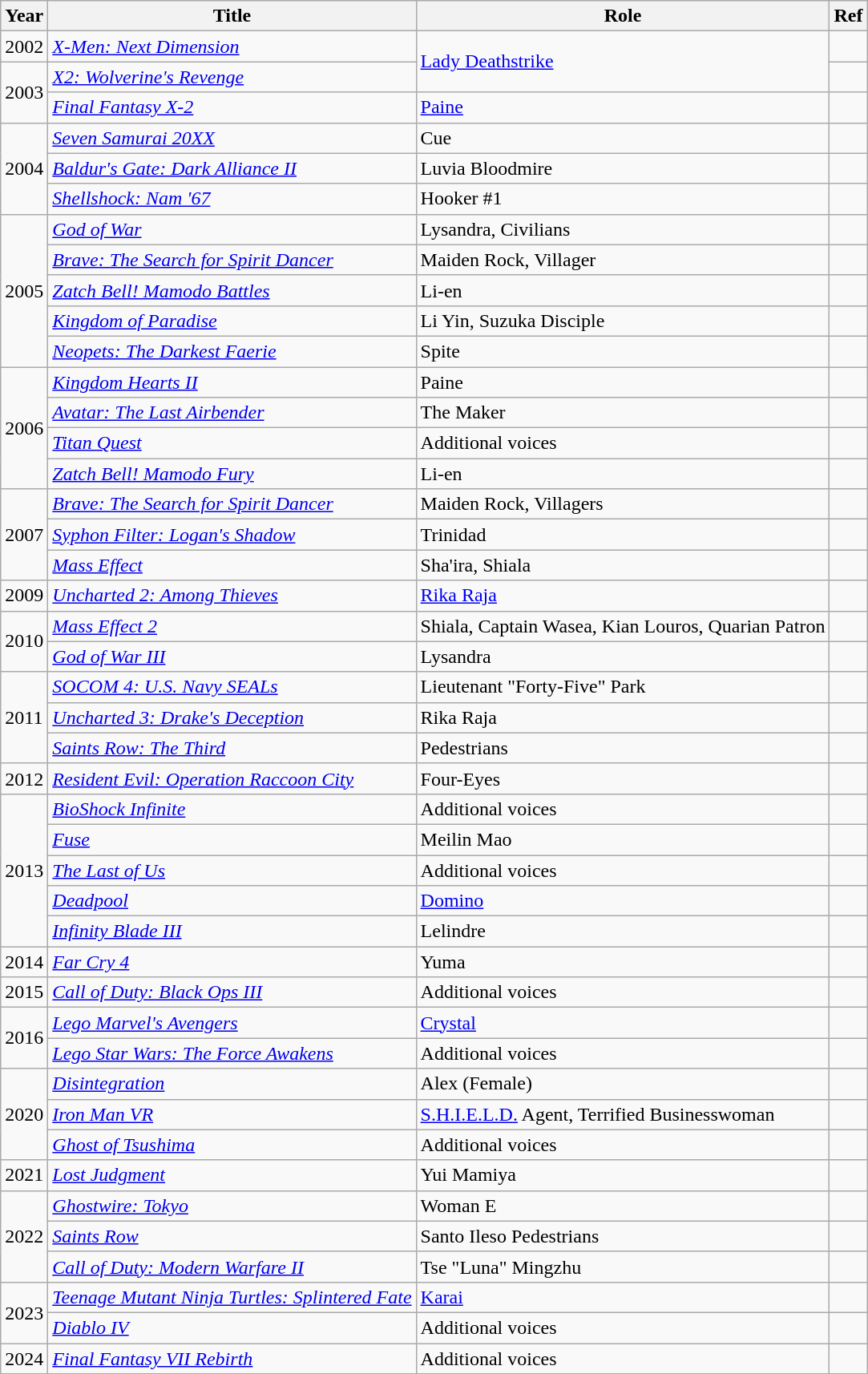<table class="wikitable sortable">
<tr>
<th>Year</th>
<th>Title</th>
<th>Role</th>
<th>Ref</th>
</tr>
<tr>
<td>2002</td>
<td><em><a href='#'>X-Men: Next Dimension</a></em></td>
<td rowspan="2"><a href='#'>Lady Deathstrike</a></td>
<td></td>
</tr>
<tr>
<td rowspan="2">2003</td>
<td><em><a href='#'>X2: Wolverine's Revenge</a></em></td>
<td></td>
</tr>
<tr>
<td><em><a href='#'>Final Fantasy X-2</a></em></td>
<td><a href='#'>Paine</a></td>
<td></td>
</tr>
<tr>
<td rowspan="3">2004</td>
<td><em><a href='#'>Seven Samurai 20XX</a></em></td>
<td>Cue</td>
<td></td>
</tr>
<tr>
<td><em><a href='#'>Baldur's Gate: Dark Alliance II</a></em></td>
<td>Luvia Bloodmire</td>
<td></td>
</tr>
<tr>
<td><em><a href='#'>Shellshock: Nam '67</a></em></td>
<td>Hooker #1</td>
<td></td>
</tr>
<tr>
<td rowspan="5">2005</td>
<td><em><a href='#'>God of War</a></em></td>
<td>Lysandra, Civilians</td>
<td></td>
</tr>
<tr>
<td><em><a href='#'>Brave: The Search for Spirit Dancer</a></em></td>
<td>Maiden Rock, Villager</td>
<td></td>
</tr>
<tr>
<td><em><a href='#'>Zatch Bell! Mamodo Battles</a></em></td>
<td>Li-en</td>
<td></td>
</tr>
<tr>
<td><em><a href='#'>Kingdom of Paradise</a></em></td>
<td>Li Yin, Suzuka Disciple</td>
<td></td>
</tr>
<tr>
<td><em><a href='#'>Neopets: The Darkest Faerie</a></em></td>
<td>Spite</td>
<td></td>
</tr>
<tr>
<td rowspan="4">2006</td>
<td><em><a href='#'>Kingdom Hearts II</a></em></td>
<td>Paine</td>
<td></td>
</tr>
<tr>
<td><em><a href='#'>Avatar: The Last Airbender</a></em></td>
<td>The Maker</td>
<td></td>
</tr>
<tr>
<td><em><a href='#'>Titan Quest</a></em></td>
<td>Additional voices</td>
<td></td>
</tr>
<tr>
<td><em><a href='#'>Zatch Bell! Mamodo Fury</a></em></td>
<td>Li-en</td>
<td></td>
</tr>
<tr>
<td rowspan="3">2007</td>
<td><em><a href='#'>Brave: The Search for Spirit Dancer</a></em></td>
<td>Maiden Rock, Villagers</td>
<td></td>
</tr>
<tr>
<td><em><a href='#'>Syphon Filter: Logan's Shadow</a></em></td>
<td>Trinidad</td>
<td></td>
</tr>
<tr>
<td><em><a href='#'>Mass Effect</a></em></td>
<td>Sha'ira, Shiala</td>
<td></td>
</tr>
<tr>
<td>2009</td>
<td><em><a href='#'>Uncharted 2: Among Thieves</a></em></td>
<td><a href='#'>Rika Raja</a></td>
<td></td>
</tr>
<tr>
<td rowspan="2">2010</td>
<td><em><a href='#'>Mass Effect 2</a></em></td>
<td>Shiala, Captain Wasea, Kian Louros, Quarian Patron</td>
<td></td>
</tr>
<tr>
<td><em><a href='#'>God of War III</a></em></td>
<td>Lysandra</td>
<td></td>
</tr>
<tr>
<td rowspan="3">2011</td>
<td><em><a href='#'>SOCOM 4: U.S. Navy SEALs</a></em></td>
<td>Lieutenant "Forty-Five" Park</td>
<td></td>
</tr>
<tr>
<td><em><a href='#'>Uncharted 3: Drake's Deception</a></em></td>
<td>Rika Raja</td>
<td></td>
</tr>
<tr>
<td><em><a href='#'>Saints Row: The Third</a></em></td>
<td>Pedestrians</td>
<td></td>
</tr>
<tr>
<td>2012</td>
<td><em><a href='#'>Resident Evil: Operation Raccoon City</a></em></td>
<td>Four-Eyes</td>
<td></td>
</tr>
<tr>
<td rowspan="5">2013</td>
<td><em><a href='#'>BioShock Infinite</a></em></td>
<td>Additional voices</td>
<td></td>
</tr>
<tr>
<td><em><a href='#'>Fuse</a></em></td>
<td>Meilin Mao</td>
<td></td>
</tr>
<tr>
<td><em><a href='#'>The Last of Us</a></em></td>
<td>Additional voices</td>
<td></td>
</tr>
<tr>
<td><em><a href='#'>Deadpool</a></em></td>
<td><a href='#'>Domino</a></td>
<td></td>
</tr>
<tr>
<td><em><a href='#'>Infinity Blade III</a></em></td>
<td>Lelindre</td>
<td></td>
</tr>
<tr>
<td>2014</td>
<td><em><a href='#'>Far Cry 4</a></em></td>
<td>Yuma</td>
<td></td>
</tr>
<tr>
<td>2015</td>
<td><em><a href='#'>Call of Duty: Black Ops III</a></em></td>
<td>Additional voices</td>
<td></td>
</tr>
<tr>
<td rowspan="2">2016</td>
<td><em><a href='#'>Lego Marvel's Avengers</a></em></td>
<td><a href='#'>Crystal</a></td>
<td></td>
</tr>
<tr>
<td><em><a href='#'>Lego Star Wars: The Force Awakens</a></em></td>
<td>Additional voices</td>
<td></td>
</tr>
<tr>
<td rowspan="3">2020</td>
<td><em><a href='#'>Disintegration</a></em></td>
<td>Alex (Female)</td>
<td></td>
</tr>
<tr>
<td><em><a href='#'>Iron Man VR</a></em></td>
<td><a href='#'>S.H.I.E.L.D.</a> Agent, Terrified Businesswoman</td>
<td></td>
</tr>
<tr>
<td><em><a href='#'>Ghost of Tsushima</a></em></td>
<td>Additional voices</td>
<td></td>
</tr>
<tr>
<td>2021</td>
<td><em><a href='#'>Lost Judgment</a></em></td>
<td>Yui Mamiya</td>
<td></td>
</tr>
<tr>
<td rowspan="3">2022</td>
<td><em><a href='#'>Ghostwire: Tokyo</a></em></td>
<td>Woman E</td>
<td></td>
</tr>
<tr>
<td><em><a href='#'>Saints Row</a></em></td>
<td>Santo Ileso Pedestrians</td>
<td></td>
</tr>
<tr>
<td><a href='#'><em>Call of Duty: Modern Warfare II</em></a></td>
<td>Tse "Luna" Mingzhu</td>
<td></td>
</tr>
<tr>
<td rowspan="2">2023</td>
<td><em><a href='#'>Teenage Mutant Ninja Turtles: Splintered Fate</a></em></td>
<td><a href='#'>Karai</a></td>
<td></td>
</tr>
<tr>
<td><em><a href='#'>Diablo IV</a></em></td>
<td>Additional voices</td>
<td></td>
</tr>
<tr>
<td>2024</td>
<td><em><a href='#'>Final Fantasy VII Rebirth</a></em></td>
<td>Additional voices</td>
<td></td>
</tr>
<tr>
</tr>
</table>
